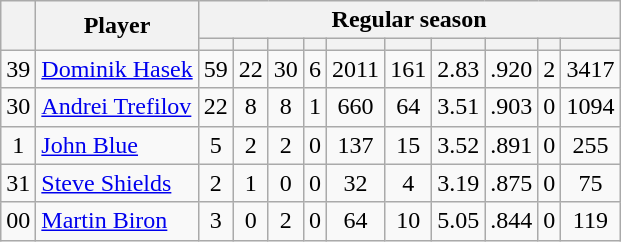<table class="wikitable plainrowheaders" style="text-align:center;">
<tr>
<th scope="col" rowspan="2"></th>
<th scope="col" rowspan="2">Player</th>
<th scope=colgroup colspan=10>Regular season</th>
</tr>
<tr>
<th scope="col"></th>
<th scope="col"></th>
<th scope="col"></th>
<th scope="col"></th>
<th scope="col"></th>
<th scope="col"></th>
<th scope="col"></th>
<th scope="col"></th>
<th scope="col"></th>
<th scope="col"></th>
</tr>
<tr>
<td scope="row">39</td>
<td align="left"><a href='#'>Dominik Hasek</a></td>
<td>59</td>
<td>22</td>
<td>30</td>
<td>6</td>
<td>2011</td>
<td>161</td>
<td>2.83</td>
<td>.920</td>
<td>2</td>
<td>3417</td>
</tr>
<tr>
<td scope="row">30</td>
<td align="left"><a href='#'>Andrei Trefilov</a></td>
<td>22</td>
<td>8</td>
<td>8</td>
<td>1</td>
<td>660</td>
<td>64</td>
<td>3.51</td>
<td>.903</td>
<td>0</td>
<td>1094</td>
</tr>
<tr>
<td scope="row">1</td>
<td align="left"><a href='#'>John Blue</a></td>
<td>5</td>
<td>2</td>
<td>2</td>
<td>0</td>
<td>137</td>
<td>15</td>
<td>3.52</td>
<td>.891</td>
<td>0</td>
<td>255</td>
</tr>
<tr>
<td scope="row">31</td>
<td align="left"><a href='#'>Steve Shields</a></td>
<td>2</td>
<td>1</td>
<td>0</td>
<td>0</td>
<td>32</td>
<td>4</td>
<td>3.19</td>
<td>.875</td>
<td>0</td>
<td>75</td>
</tr>
<tr>
<td scope="row">00</td>
<td align="left"><a href='#'>Martin Biron</a></td>
<td>3</td>
<td>0</td>
<td>2</td>
<td>0</td>
<td>64</td>
<td>10</td>
<td>5.05</td>
<td>.844</td>
<td>0</td>
<td>119</td>
</tr>
</table>
